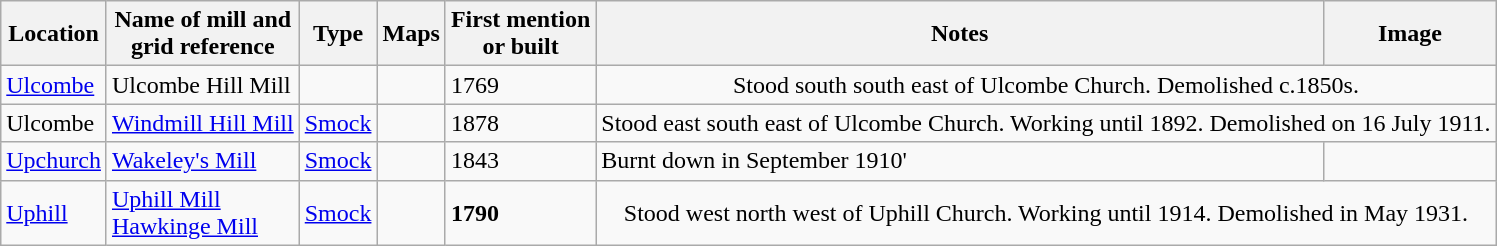<table class="wikitable">
<tr>
<th>Location</th>
<th>Name of mill and<br>grid reference</th>
<th>Type</th>
<th>Maps</th>
<th>First mention<br>or built</th>
<th>Notes</th>
<th>Image</th>
</tr>
<tr>
<td><a href='#'>Ulcombe</a></td>
<td>Ulcombe Hill Mill</td>
<td></td>
<td></td>
<td>1769</td>
<td colspan="2" style="text-align:center;">Stood  south south east of Ulcombe Church. Demolished c.1850s.</td>
</tr>
<tr>
<td>Ulcombe</td>
<td><a href='#'>Windmill Hill Mill</a></td>
<td><a href='#'>Smock</a></td>
<td></td>
<td>1878</td>
<td colspan="2" style="text-align:center;">Stood  east south east of Ulcombe Church. Working until 1892. Demolished on 16 July 1911.</td>
</tr>
<tr>
<td><a href='#'>Upchurch</a></td>
<td><a href='#'>Wakeley's Mill</a><br></td>
<td><a href='#'>Smock</a></td>
<td></td>
<td>1843</td>
<td>Burnt down in September 1910'</td>
<td></td>
</tr>
<tr>
<td><a href='#'>Uphill</a></td>
<td><a href='#'>Uphill Mill<br>Hawkinge Mill</a></td>
<td><a href='#'>Smock</a></td>
<td></td>
<td><strong>1790</strong></td>
<td colspan="2" style="text-align:center;">Stood  west north west of Uphill Church. Working until 1914. Demolished in May 1931.</td>
</tr>
</table>
